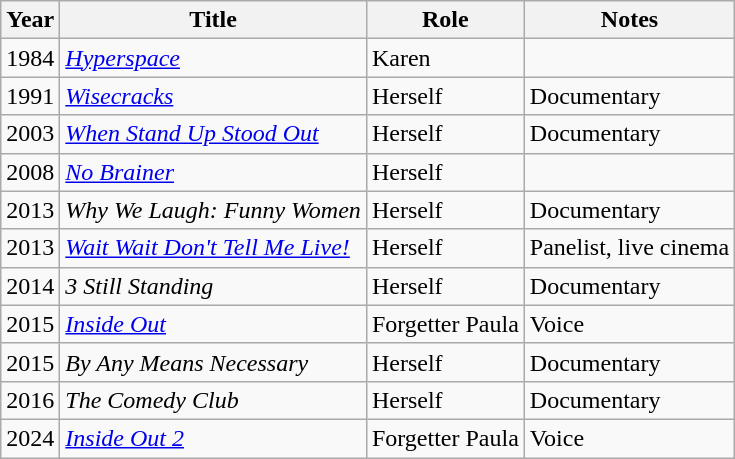<table class="wikitable">
<tr>
<th>Year</th>
<th>Title</th>
<th>Role</th>
<th>Notes</th>
</tr>
<tr>
<td>1984</td>
<td><em><a href='#'>Hyperspace</a></em></td>
<td>Karen</td>
<td></td>
</tr>
<tr>
<td>1991</td>
<td><em><a href='#'>Wisecracks</a></em></td>
<td>Herself</td>
<td>Documentary</td>
</tr>
<tr>
<td>2003</td>
<td><em><a href='#'>When Stand Up Stood Out</a></em></td>
<td>Herself</td>
<td>Documentary</td>
</tr>
<tr>
<td>2008</td>
<td><em><a href='#'>No Brainer</a></em></td>
<td>Herself</td>
<td></td>
</tr>
<tr>
<td>2013</td>
<td><em>Why We Laugh: Funny Women</em></td>
<td>Herself</td>
<td>Documentary</td>
</tr>
<tr>
<td>2013</td>
<td><em><a href='#'>Wait Wait Don't Tell Me Live!</a></em></td>
<td>Herself</td>
<td>Panelist, live cinema</td>
</tr>
<tr>
<td>2014</td>
<td><em>3 Still Standing</em></td>
<td>Herself</td>
<td>Documentary</td>
</tr>
<tr>
<td>2015</td>
<td><em><a href='#'>Inside Out</a></em></td>
<td>Forgetter Paula</td>
<td>Voice</td>
</tr>
<tr>
<td>2015</td>
<td><em>By Any Means Necessary</em></td>
<td>Herself</td>
<td>Documentary</td>
</tr>
<tr>
<td>2016</td>
<td><em>The Comedy Club</em></td>
<td>Herself</td>
<td>Documentary</td>
</tr>
<tr>
<td>2024</td>
<td><em> <a href='#'>Inside Out 2</a>  </em></td>
<td>Forgetter Paula</td>
<td>Voice</td>
</tr>
</table>
